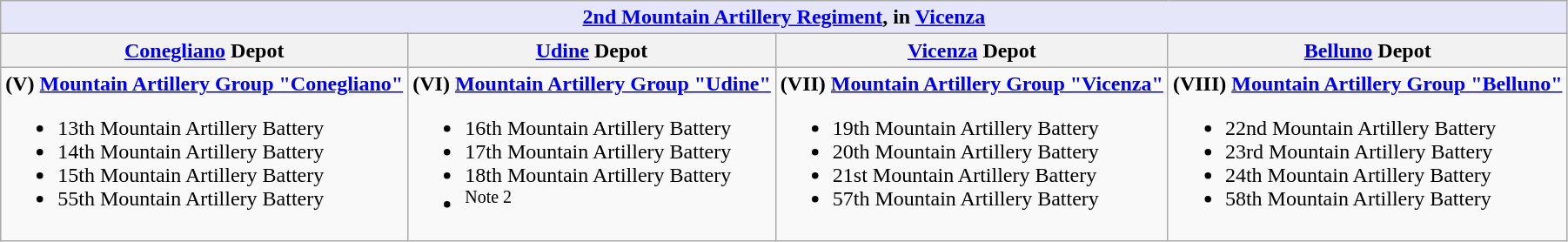<table class="wikitable">
<tr>
<th style="align: center; background: lavender;" colspan="4"><strong><a href='#'>2nd Mountain Artillery Regiment</a></strong>, in <a href='#'>Vicenza</a></th>
</tr>
<tr>
<th><a href='#'>Conegliano</a> Depot</th>
<th><a href='#'>Udine</a> Depot</th>
<th><a href='#'>Vicenza</a> Depot</th>
<th><a href='#'>Belluno</a> Depot</th>
</tr>
<tr style="vertical-align: top;">
<td> <strong> (V) <a href='#'>Mountain Artillery Group "Conegliano"</a></strong><br><ul><li> 13th Mountain Artillery Battery</li><li> 14th Mountain Artillery Battery</li><li> 15th Mountain Artillery Battery</li><li> 55th Mountain Artillery Battery</li></ul></td>
<td> <strong> (VI) <a href='#'>Mountain Artillery Group "Udine"</a></strong><br><ul><li> 16th Mountain Artillery Battery</li><li> 17th Mountain Artillery Battery</li><li> 18th Mountain Artillery Battery</li><li><sup>Note 2</sup></li></ul></td>
<td> <strong> (VII) <a href='#'>Mountain Artillery Group "Vicenza"</a></strong><br><ul><li> 19th Mountain Artillery Battery</li><li> 20th Mountain Artillery Battery</li><li> 21st Mountain Artillery Battery</li><li> 57th Mountain Artillery Battery</li></ul></td>
<td> <strong> (VIII) <a href='#'>Mountain Artillery Group "Belluno"</a></strong><br><ul><li> 22nd Mountain Artillery Battery</li><li> 23rd Mountain Artillery Battery</li><li> 24th Mountain Artillery Battery</li><li> 58th Mountain Artillery Battery</li></ul></td>
</tr>
</table>
